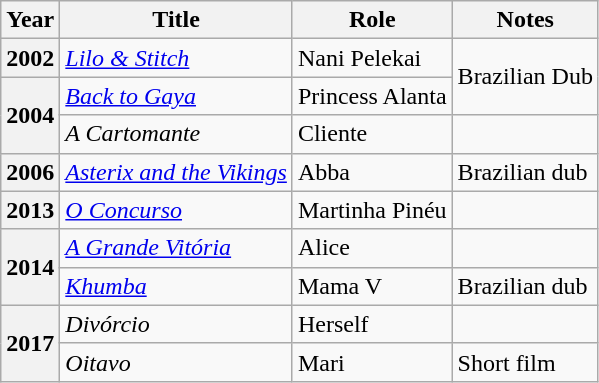<table class="wikitable plainrowheaders">
<tr>
<th scope="col">Year</th>
<th scope="col">Title</th>
<th scope="col">Role</th>
<th scope="col" class="unsortable">Notes</th>
</tr>
<tr>
<th scope="row">2002</th>
<td><em><a href='#'>Lilo & Stitch</a></em></td>
<td>Nani Pelekai</td>
<td rowspan="2">Brazilian Dub</td>
</tr>
<tr>
<th rowspan="2" ! scope="row">2004</th>
<td><em><a href='#'>Back to Gaya</a></em></td>
<td>Princess Alanta</td>
</tr>
<tr>
<td><em>A Cartomante</em></td>
<td>Cliente</td>
<td></td>
</tr>
<tr>
<th scope="row">2006</th>
<td><em><a href='#'>Asterix and the Vikings</a></em></td>
<td>Abba</td>
<td>Brazilian dub</td>
</tr>
<tr>
<th scope="row">2013</th>
<td><em><a href='#'>O Concurso</a></em></td>
<td>Martinha Pinéu</td>
<td></td>
</tr>
<tr>
<th rowspan="2" ! scope="row">2014</th>
<td><em><a href='#'>A Grande Vitória</a></em></td>
<td>Alice</td>
<td></td>
</tr>
<tr>
<td><em><a href='#'>Khumba</a></em></td>
<td>Mama V</td>
<td>Brazilian dub</td>
</tr>
<tr>
<th rowspan="2" ! scope="row">2017</th>
<td><em>Divórcio</em></td>
<td>Herself</td>
<td></td>
</tr>
<tr>
<td><em>Oitavo</em></td>
<td>Mari</td>
<td>Short film</td>
</tr>
</table>
